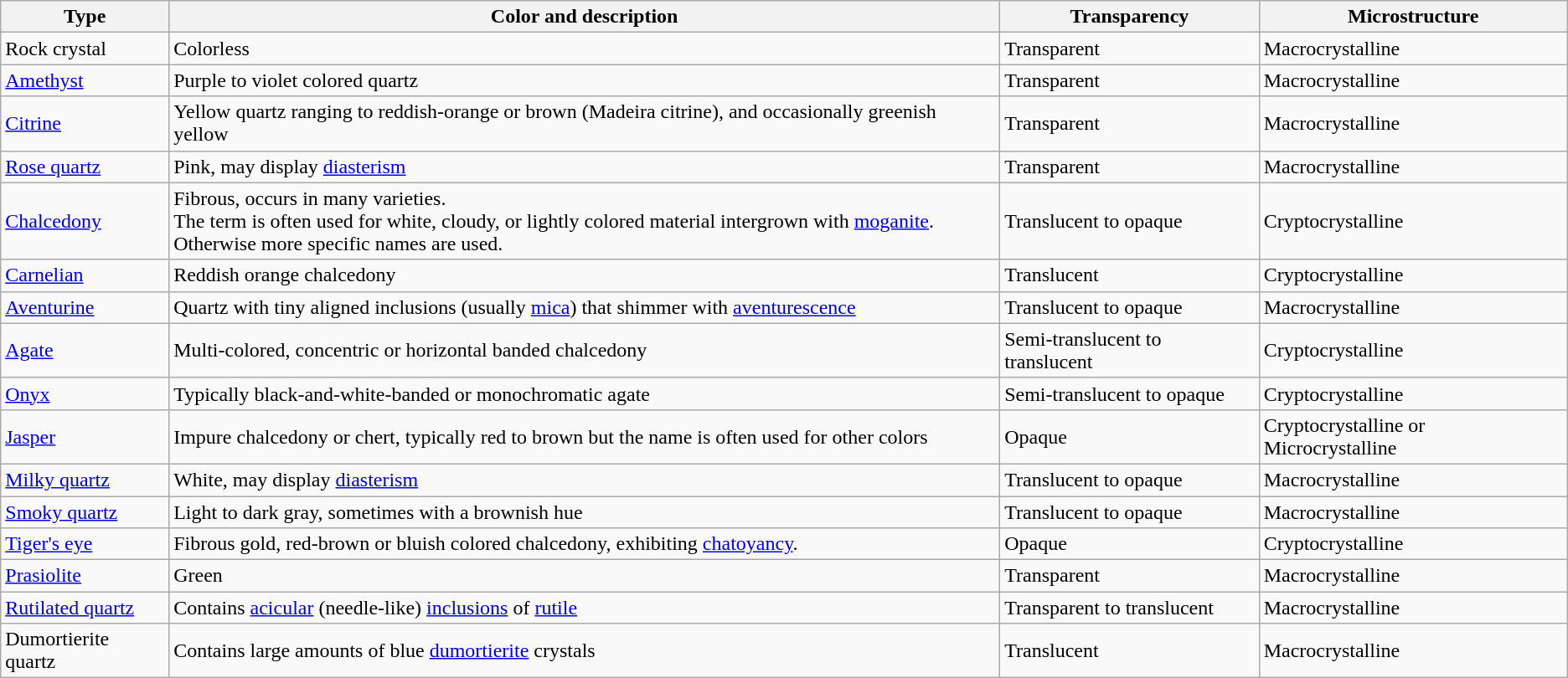<table class="wikitable sortable" |>
<tr>
<th>Type</th>
<th>Color and description</th>
<th>Transparency</th>
<th>Microstructure</th>
</tr>
<tr>
<td>Rock crystal</td>
<td>Colorless</td>
<td>Transparent</td>
<td>Macrocrystalline</td>
</tr>
<tr>
<td><a href='#'>Amethyst</a></td>
<td>Purple to violet colored quartz</td>
<td>Transparent</td>
<td>Macrocrystalline</td>
</tr>
<tr>
<td><a href='#'>Citrine</a></td>
<td>Yellow quartz ranging to reddish-orange or brown (Madeira citrine), and occasionally greenish yellow</td>
<td>Transparent</td>
<td>Macrocrystalline</td>
</tr>
<tr>
<td><a href='#'>Rose quartz</a></td>
<td>Pink, may display <a href='#'>diasterism</a></td>
<td>Transparent</td>
<td>Macrocrystalline</td>
</tr>
<tr>
<td><a href='#'>Chalcedony</a></td>
<td>Fibrous, occurs in many varieties.<br>The term is often used for white, cloudy, or lightly colored material intergrown with <a href='#'>moganite</a>. <br>Otherwise more specific names are used.</td>
<td>Translucent to opaque</td>
<td>Cryptocrystalline</td>
</tr>
<tr>
<td><a href='#'>Carnelian</a></td>
<td>Reddish orange chalcedony</td>
<td>Translucent</td>
<td>Cryptocrystalline</td>
</tr>
<tr>
<td><a href='#'>Aventurine</a></td>
<td>Quartz with tiny aligned inclusions (usually <a href='#'>mica</a>) that shimmer with <a href='#'>aventurescence</a></td>
<td>Translucent to opaque</td>
<td>Macrocrystalline</td>
</tr>
<tr>
<td><a href='#'>Agate</a></td>
<td>Multi-colored, concentric or horizontal banded chalcedony</td>
<td>Semi-translucent to translucent</td>
<td>Cryptocrystalline</td>
</tr>
<tr>
<td><a href='#'>Onyx</a></td>
<td>Typically black-and-white-banded or monochromatic agate</td>
<td>Semi-translucent to opaque</td>
<td>Cryptocrystalline</td>
</tr>
<tr>
<td><a href='#'>Jasper</a></td>
<td>Impure chalcedony or chert, typically red to brown but the name is often used for other colors</td>
<td>Opaque</td>
<td>Cryptocrystalline or Microcrystalline</td>
</tr>
<tr>
<td><a href='#'>Milky quartz</a></td>
<td>White, may display <a href='#'>diasterism</a></td>
<td>Translucent to opaque</td>
<td>Macrocrystalline</td>
</tr>
<tr>
<td><a href='#'>Smoky quartz</a></td>
<td>Light to dark gray, sometimes with a brownish hue</td>
<td>Translucent to opaque</td>
<td>Macrocrystalline</td>
</tr>
<tr>
<td><a href='#'>Tiger's eye</a></td>
<td>Fibrous gold, red-brown or bluish colored chalcedony, exhibiting <a href='#'>chatoyancy</a>.</td>
<td>Opaque</td>
<td>Cryptocrystalline</td>
</tr>
<tr>
<td><a href='#'>Prasiolite</a></td>
<td>Green</td>
<td>Transparent</td>
<td>Macrocrystalline</td>
</tr>
<tr>
<td><a href='#'>Rutilated quartz</a></td>
<td>Contains <a href='#'>acicular</a> (needle-like) <a href='#'>inclusions</a> of <a href='#'>rutile</a></td>
<td>Transparent to translucent</td>
<td>Macrocrystalline</td>
</tr>
<tr>
<td>Dumortierite quartz</td>
<td>Contains large amounts of blue <a href='#'>dumortierite</a> crystals</td>
<td>Translucent</td>
<td>Macrocrystalline</td>
</tr>
</table>
